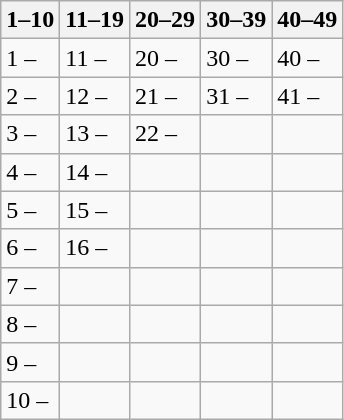<table class="wikitable">
<tr>
<th>1–10</th>
<th>11–19</th>
<th>20–29</th>
<th>30–39</th>
<th>40–49</th>
</tr>
<tr>
<td>1 – </td>
<td>11 – </td>
<td>20 – </td>
<td>30 – </td>
<td>40 – </td>
</tr>
<tr>
<td>2 – </td>
<td>12 – </td>
<td>21 – </td>
<td>31 – </td>
<td>41 – </td>
</tr>
<tr>
<td>3 – </td>
<td>13 – </td>
<td>22 – </td>
<td></td>
<td></td>
</tr>
<tr>
<td>4 – </td>
<td>14 – </td>
<td></td>
<td></td>
<td></td>
</tr>
<tr>
<td>5 – </td>
<td>15 – </td>
<td></td>
<td></td>
<td></td>
</tr>
<tr>
<td>6 – </td>
<td>16 – </td>
<td></td>
<td></td>
<td></td>
</tr>
<tr>
<td>7 – </td>
<td></td>
<td></td>
<td></td>
<td></td>
</tr>
<tr>
<td>8 – </td>
<td></td>
<td></td>
<td></td>
<td></td>
</tr>
<tr>
<td>9 – </td>
<td></td>
<td></td>
<td></td>
<td></td>
</tr>
<tr>
<td>10 – </td>
<td></td>
<td></td>
<td></td>
<td></td>
</tr>
</table>
